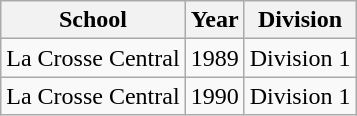<table class="wikitable">
<tr>
<th>School</th>
<th>Year</th>
<th>Division</th>
</tr>
<tr>
<td>La Crosse Central</td>
<td>1989</td>
<td>Division 1</td>
</tr>
<tr>
<td>La Crosse Central</td>
<td>1990</td>
<td>Division 1</td>
</tr>
</table>
